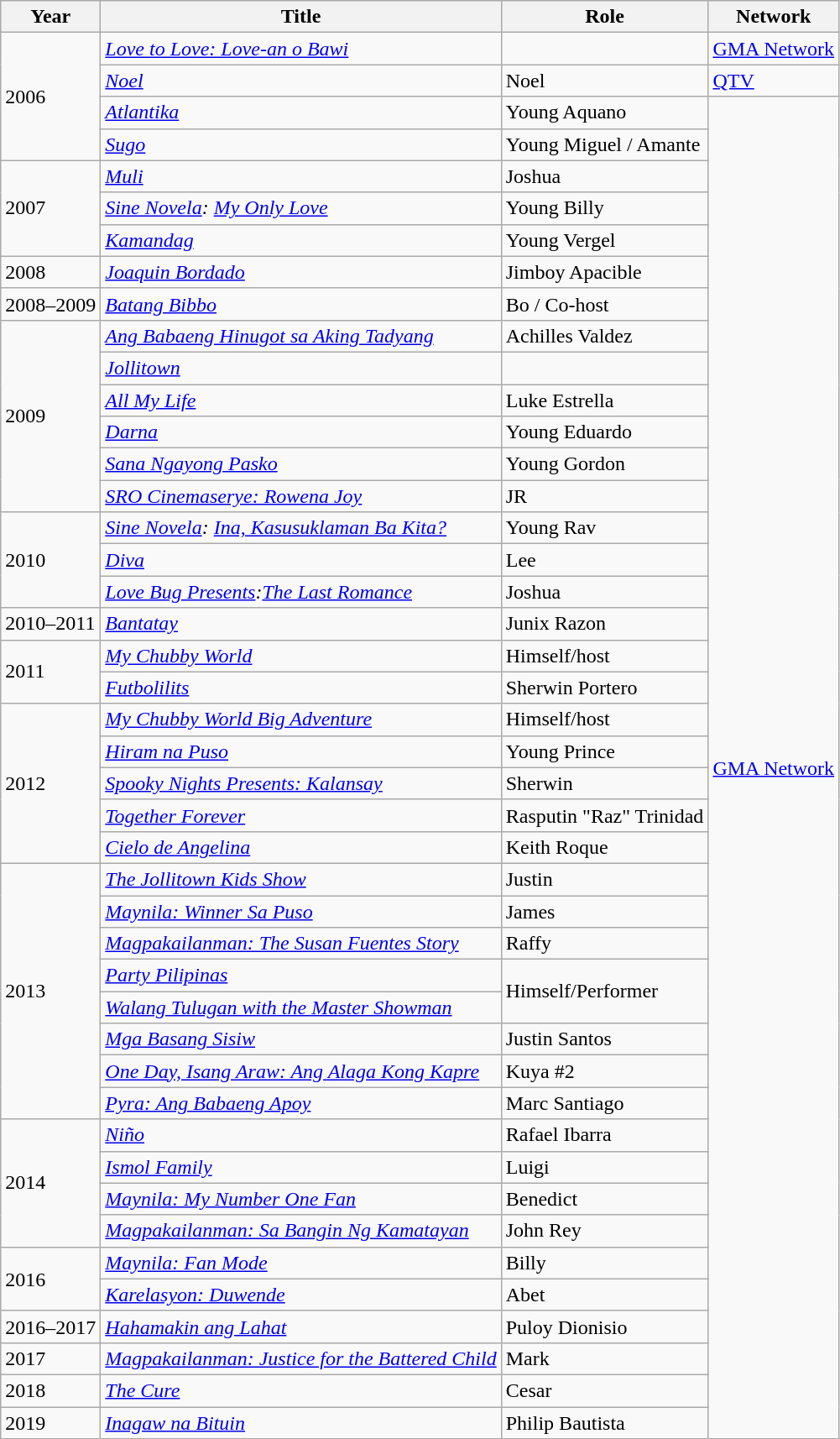<table class="wikitable">
<tr>
<th>Year</th>
<th>Title</th>
<th>Role</th>
<th>Network</th>
</tr>
<tr>
<td rowspan="4">2006</td>
<td><em><a href='#'>Love to Love: Love-an o Bawi</a></em></td>
<td></td>
<td><a href='#'>GMA Network</a></td>
</tr>
<tr>
<td><em><a href='#'>Noel</a></em></td>
<td>Noel</td>
<td><a href='#'>QTV</a></td>
</tr>
<tr>
<td><em><a href='#'>Atlantika</a></em></td>
<td>Young Aquano</td>
<td rowspan="42"><a href='#'>GMA Network</a></td>
</tr>
<tr>
<td><em><a href='#'>Sugo</a></em></td>
<td>Young Miguel / Amante</td>
</tr>
<tr>
<td rowspan="3">2007</td>
<td><em><a href='#'>Muli</a></em></td>
<td>Joshua</td>
</tr>
<tr>
<td><em><a href='#'>Sine Novela</a>: <a href='#'>My Only Love</a></em></td>
<td>Young Billy</td>
</tr>
<tr>
<td><em><a href='#'>Kamandag</a></em></td>
<td>Young Vergel</td>
</tr>
<tr>
<td>2008</td>
<td><em><a href='#'>Joaquin Bordado</a></em></td>
<td>Jimboy Apacible</td>
</tr>
<tr>
<td>2008–2009</td>
<td><em><a href='#'>Batang Bibbo</a></em></td>
<td>Bo / Co-host</td>
</tr>
<tr>
<td rowspan="6">2009</td>
<td><em><a href='#'>Ang Babaeng Hinugot sa Aking Tadyang</a></em></td>
<td>Achilles Valdez</td>
</tr>
<tr>
<td><em><a href='#'>Jollitown</a></em></td>
<td></td>
</tr>
<tr>
<td><em><a href='#'>All My Life</a></em></td>
<td>Luke Estrella</td>
</tr>
<tr>
<td><em><a href='#'>Darna</a></em></td>
<td>Young Eduardo</td>
</tr>
<tr>
<td><em><a href='#'>Sana Ngayong Pasko</a></em></td>
<td>Young Gordon</td>
</tr>
<tr>
<td><em><a href='#'> SRO Cinemaserye: Rowena Joy</a></em></td>
<td>JR</td>
</tr>
<tr>
<td rowspan="3">2010</td>
<td><em><a href='#'>Sine Novela</a>: <a href='#'>Ina, Kasusuklaman Ba Kita?</a></em></td>
<td>Young Rav</td>
</tr>
<tr>
<td><em><a href='#'>Diva</a></em></td>
<td>Lee</td>
</tr>
<tr>
<td><em><a href='#'>Love Bug Presents</a>:<a href='#'>The Last Romance</a></em></td>
<td>Joshua</td>
</tr>
<tr>
<td>2010–2011</td>
<td><em><a href='#'>Bantatay</a></em></td>
<td>Junix Razon</td>
</tr>
<tr>
<td rowspan="2">2011</td>
<td><em><a href='#'>My Chubby World</a></em></td>
<td>Himself/host</td>
</tr>
<tr>
<td><em><a href='#'>Futbolilits</a></em></td>
<td>Sherwin Portero</td>
</tr>
<tr>
<td rowspan="5">2012</td>
<td><em><a href='#'>My Chubby World Big Adventure</a></em></td>
<td>Himself/host</td>
</tr>
<tr>
<td><em><a href='#'>Hiram na Puso</a></em></td>
<td>Young Prince</td>
</tr>
<tr>
<td><em><a href='#'>Spooky Nights Presents: Kalansay</a></em></td>
<td>Sherwin</td>
</tr>
<tr>
<td><em><a href='#'>Together Forever</a></em></td>
<td>Rasputin "Raz" Trinidad</td>
</tr>
<tr>
<td><em><a href='#'>Cielo de Angelina</a></em></td>
<td>Keith Roque</td>
</tr>
<tr>
<td rowspan="8">2013</td>
<td><em><a href='#'>The Jollitown Kids Show</a></em></td>
<td>Justin</td>
</tr>
<tr>
<td><em><a href='#'>Maynila: Winner Sa Puso</a></em></td>
<td>James</td>
</tr>
<tr>
<td><em><a href='#'>Magpakailanman: The Susan Fuentes Story</a></em></td>
<td>Raffy</td>
</tr>
<tr>
<td><em><a href='#'>Party Pilipinas</a></em></td>
<td rowspan="2">Himself/Performer</td>
</tr>
<tr>
<td><em><a href='#'>Walang Tulugan with the Master Showman</a></em></td>
</tr>
<tr>
<td><em><a href='#'>Mga Basang Sisiw</a></em></td>
<td>Justin Santos</td>
</tr>
<tr>
<td><em><a href='#'>One Day, Isang Araw: Ang Alaga Kong Kapre</a></em></td>
<td>Kuya #2</td>
</tr>
<tr>
<td><em><a href='#'>Pyra: Ang Babaeng Apoy</a></em></td>
<td>Marc Santiago</td>
</tr>
<tr>
<td rowspan="4">2014</td>
<td><em><a href='#'>Niño</a></em></td>
<td>Rafael Ibarra</td>
</tr>
<tr>
<td><em><a href='#'>Ismol Family</a></em></td>
<td>Luigi</td>
</tr>
<tr>
<td><em><a href='#'>Maynila: My Number One Fan</a></em></td>
<td>Benedict</td>
</tr>
<tr>
<td><em><a href='#'>Magpakailanman: Sa Bangin Ng Kamatayan</a></em></td>
<td>John Rey</td>
</tr>
<tr>
<td rowspan="2">2016</td>
<td><em><a href='#'>Maynila: Fan Mode</a></em></td>
<td>Billy</td>
</tr>
<tr>
<td><em><a href='#'>Karelasyon: Duwende</a></em></td>
<td>Abet</td>
</tr>
<tr>
<td>2016–2017</td>
<td><em><a href='#'>Hahamakin ang Lahat</a></em></td>
<td>Puloy Dionisio</td>
</tr>
<tr>
<td>2017</td>
<td><em><a href='#'>Magpakailanman: Justice for the Battered Child</a></em></td>
<td>Mark</td>
</tr>
<tr>
<td>2018</td>
<td><em><a href='#'>The Cure</a></em></td>
<td>Cesar</td>
</tr>
<tr>
<td>2019</td>
<td><em><a href='#'>Inagaw na Bituin</a></em></td>
<td>Philip Bautista</td>
</tr>
</table>
